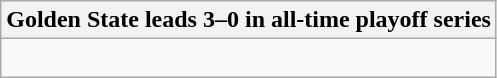<table class="wikitable collapsible collapsed">
<tr>
<th>Golden State leads 3–0 in all-time playoff series</th>
</tr>
<tr>
<td><br>

</td>
</tr>
</table>
